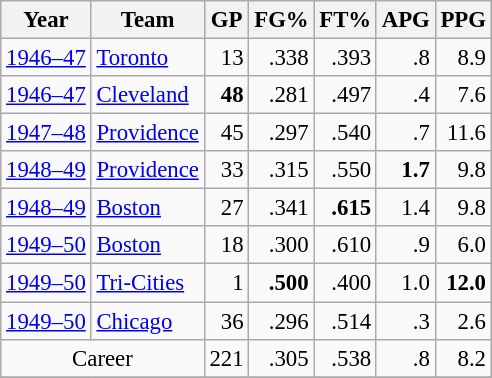<table class="wikitable sortable" style="font-size:95%; text-align:right;">
<tr>
<th>Year</th>
<th>Team</th>
<th>GP</th>
<th>FG%</th>
<th>FT%</th>
<th>APG</th>
<th>PPG</th>
</tr>
<tr>
<td style="text-align:left;"><a href='#'>1946–47</a></td>
<td style="text-align:left;"><a href='#'>Toronto</a></td>
<td>13</td>
<td>.338</td>
<td>.393</td>
<td>.8</td>
<td>8.9</td>
</tr>
<tr>
<td style="text-align:left;"><a href='#'>1946–47</a></td>
<td style="text-align:left;"><a href='#'>Cleveland</a></td>
<td><strong>48</strong></td>
<td>.281</td>
<td>.497</td>
<td>.4</td>
<td>7.6</td>
</tr>
<tr>
<td style="text-align:left;"><a href='#'>1947–48</a></td>
<td style="text-align:left;"><a href='#'>Providence</a></td>
<td>45</td>
<td>.297</td>
<td>.540</td>
<td>.7</td>
<td>11.6</td>
</tr>
<tr>
<td style="text-align:left;"><a href='#'>1948–49</a></td>
<td style="text-align:left;"><a href='#'>Providence</a></td>
<td>33</td>
<td>.315</td>
<td>.550</td>
<td><strong>1.7</strong></td>
<td>9.8</td>
</tr>
<tr>
<td style="text-align:left;"><a href='#'>1948–49</a></td>
<td style="text-align:left;"><a href='#'>Boston</a></td>
<td>27</td>
<td>.341</td>
<td><strong>.615</strong></td>
<td>1.4</td>
<td>9.8</td>
</tr>
<tr>
<td style="text-align:left;"><a href='#'>1949–50</a></td>
<td style="text-align:left;"><a href='#'>Boston</a></td>
<td>18</td>
<td>.300</td>
<td>.610</td>
<td>.9</td>
<td>6.0</td>
</tr>
<tr>
<td style="text-align:left;"><a href='#'>1949–50</a></td>
<td style="text-align:left;"><a href='#'>Tri-Cities</a></td>
<td>1</td>
<td><strong>.500</strong></td>
<td>.400</td>
<td>1.0</td>
<td><strong>12.0</strong></td>
</tr>
<tr>
<td style="text-align:left;"><a href='#'>1949–50</a></td>
<td style="text-align:left;"><a href='#'>Chicago</a></td>
<td>36</td>
<td>.296</td>
<td>.514</td>
<td>.3</td>
<td>2.6</td>
</tr>
<tr>
<td style="text-align:center;" colspan="2">Career</td>
<td>221</td>
<td>.305</td>
<td>.538</td>
<td>.8</td>
<td>8.2</td>
</tr>
<tr>
</tr>
</table>
